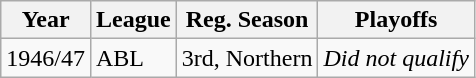<table class="wikitable">
<tr>
<th>Year</th>
<th>League</th>
<th>Reg. Season</th>
<th>Playoffs</th>
</tr>
<tr>
<td>1946/47</td>
<td>ABL</td>
<td>3rd, Northern</td>
<td><em>Did not qualify</em></td>
</tr>
</table>
